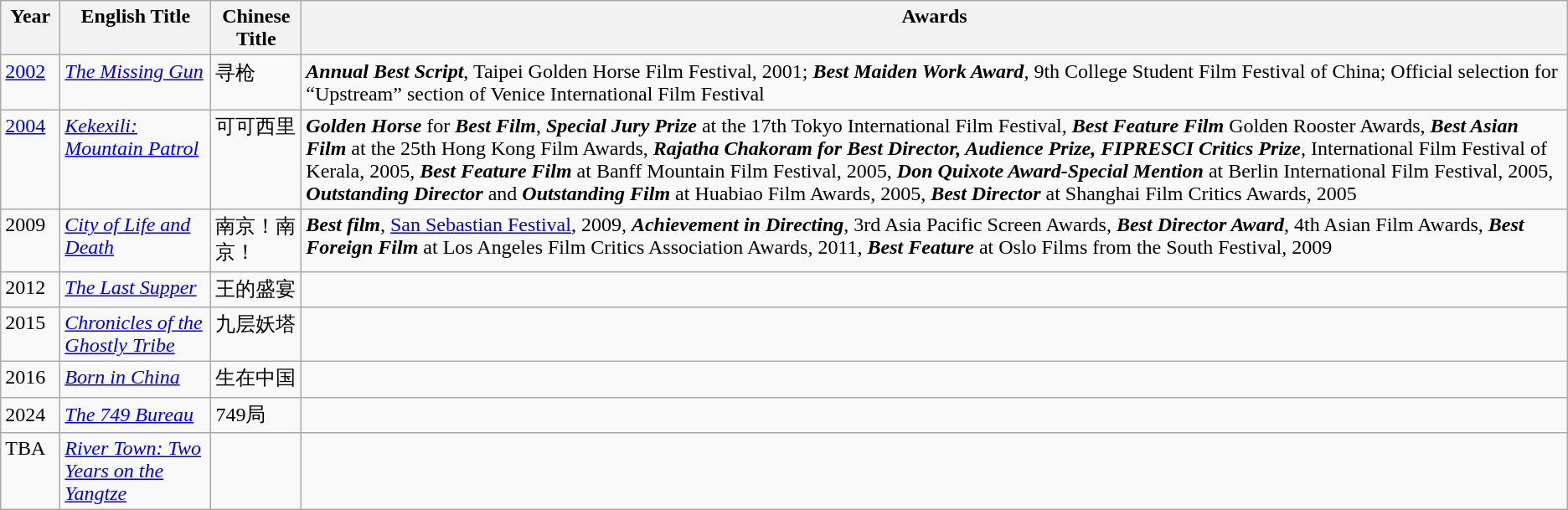<table class="wikitable">
<tr>
<th align="left" valign="top" width="40">Year</th>
<th align="left" valign="top">English Title</th>
<th align="left" valign="top">Chinese Title</th>
<th align="left" valign="top">Awards</th>
</tr>
<tr>
<td align="left" valign="top"><a href='#'>2002</a></td>
<td align="left" valign="top"><em><a href='#'>The Missing Gun</a></em></td>
<td align="left" valign="top">寻枪</td>
<td align="left" valign="top"><strong><em>Annual Best Script</em></strong>, Taipei Golden Horse Film Festival, 2001; <strong><em>Best Maiden Work Award</em></strong>, 9th College Student Film Festival of China; Official selection for “Upstream” section of Venice International Film Festival</td>
</tr>
<tr>
<td align="left" valign="top"><a href='#'>2004</a></td>
<td align="left" valign="top"><em><a href='#'>Kekexili: Mountain Patrol</a></em></td>
<td align="left" valign="top">可可西里</td>
<td align="left" valign="top"><strong><em>Golden Horse</em></strong> for <strong><em>Best Film</em></strong>, <strong><em>Special Jury Prize</em></strong> at the 17th Tokyo International Film Festival,  <strong><em>Best Feature Film</em></strong> Golden Rooster Awards, <strong><em>Best Asian Film</em></strong> at the 25th Hong Kong Film Awards, <strong><em>Rajatha Chakoram for Best Director, Audience Prize, FIPRESCI Critics Prize</em></strong>, International Film Festival of Kerala, 2005, <strong><em>Best Feature Film</em></strong> at Banff Mountain Film Festival, 2005, <strong><em>Don Quixote Award-Special Mention</em></strong> at Berlin International Film Festival, 2005, <strong><em>Outstanding Director</em></strong> and <strong><em>Outstanding Film</em></strong> at Huabiao Film Awards, 2005, <strong><em>Best Director</em></strong> at Shanghai Film Critics Awards, 2005</td>
</tr>
<tr>
<td align="left" valign="top">2009</td>
<td align="left" valign="top"><em><a href='#'>City of Life and Death</a></em></td>
<td align="left" valign="top">南京！南京！</td>
<td align="left" valign="top"><strong><em>Best film</em></strong>, <a href='#'>San Sebastian Festival</a>, 2009, <strong><em>Achievement in Directing</em></strong>, 3rd Asia Pacific Screen Awards, <strong><em>Best Director Award</em></strong>, 4th Asian Film Awards, <strong><em>Best Foreign Film</em></strong> at Los Angeles Film Critics Association Awards, 2011, <strong><em>Best Feature</em></strong> at Oslo Films from the South Festival, 2009</td>
</tr>
<tr>
<td align="left" valign="top">2012</td>
<td align="left" valign="top"><em><a href='#'>The Last Supper</a></em></td>
<td align="left" valign="top">王的盛宴</td>
<td align="left" valign="top"></td>
</tr>
<tr>
<td align="left" valign="top">2015</td>
<td align="left" valign="top"><em><a href='#'>Chronicles of the Ghostly Tribe</a></em></td>
<td align="left" valign="top">九层妖塔</td>
<td align="left" valign="top"></td>
</tr>
<tr>
<td align="left" valign="top">2016</td>
<td align="left" valign="top"><em><a href='#'>Born in China</a></em></td>
<td align="left" valign="top">生在中国</td>
<td align="left" valign="top"></td>
</tr>
<tr>
<td>2024</td>
<td><em><a href='#'>The 749 Bureau</a></em></td>
<td>749局</td>
<td></td>
</tr>
<tr>
<td align="left" valign="top">TBA</td>
<td align="left" valign="top"><em><a href='#'>River Town: Two Years on the Yangtze</a></em> </td>
<td align="left" valign="top"></td>
<td align="left" valign="top"></td>
</tr>
</table>
